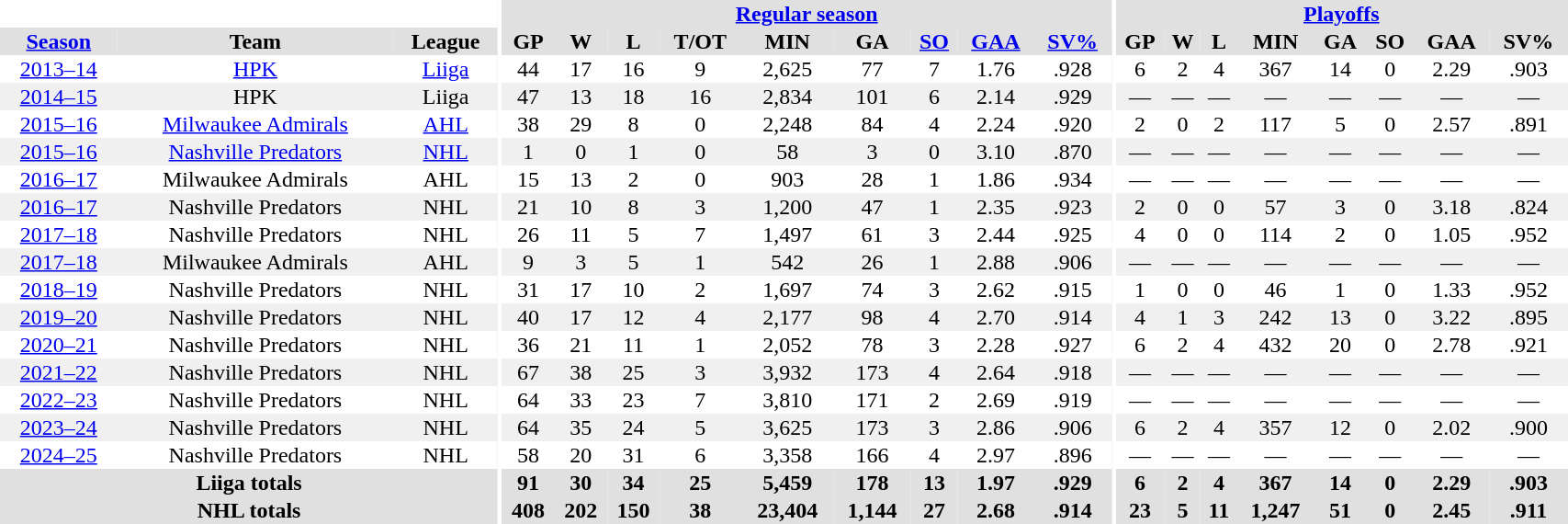<table border="0" cellpadding="1" cellspacing="0" style="text-align:center; width:90%;">
<tr bgcolor="#e0e0e0">
<th colspan="3" bgcolor="#ffffff"></th>
<th rowspan="99" bgcolor="#ffffff"></th>
<th colspan="9" bgcolor="#e0e0e0"><a href='#'>Regular season</a></th>
<th rowspan="99" bgcolor="#ffffff"></th>
<th colspan="8" bgcolor="#e0e0e0"><a href='#'>Playoffs</a></th>
</tr>
<tr bgcolor="#e0e0e0">
<th><a href='#'>Season</a></th>
<th>Team</th>
<th>League</th>
<th>GP</th>
<th>W</th>
<th>L</th>
<th>T/OT</th>
<th>MIN</th>
<th>GA</th>
<th><a href='#'>SO</a></th>
<th><a href='#'>GAA</a></th>
<th><a href='#'>SV%</a></th>
<th>GP</th>
<th>W</th>
<th>L</th>
<th>MIN</th>
<th>GA</th>
<th>SO</th>
<th>GAA</th>
<th>SV%</th>
</tr>
<tr>
<td><a href='#'>2013–14</a></td>
<td><a href='#'>HPK</a></td>
<td><a href='#'>Liiga</a></td>
<td>44</td>
<td>17</td>
<td>16</td>
<td>9</td>
<td>2,625</td>
<td>77</td>
<td>7</td>
<td>1.76</td>
<td>.928</td>
<td>6</td>
<td>2</td>
<td>4</td>
<td>367</td>
<td>14</td>
<td>0</td>
<td>2.29</td>
<td>.903</td>
</tr>
<tr bgcolor="#f0f0f0">
<td><a href='#'>2014–15</a></td>
<td>HPK</td>
<td>Liiga</td>
<td>47</td>
<td>13</td>
<td>18</td>
<td>16</td>
<td>2,834</td>
<td>101</td>
<td>6</td>
<td>2.14</td>
<td>.929</td>
<td>—</td>
<td>—</td>
<td>—</td>
<td>—</td>
<td>—</td>
<td>—</td>
<td>—</td>
<td>—</td>
</tr>
<tr>
<td><a href='#'>2015–16</a></td>
<td><a href='#'>Milwaukee Admirals</a></td>
<td><a href='#'>AHL</a></td>
<td>38</td>
<td>29</td>
<td>8</td>
<td>0</td>
<td>2,248</td>
<td>84</td>
<td>4</td>
<td>2.24</td>
<td>.920</td>
<td>2</td>
<td>0</td>
<td>2</td>
<td>117</td>
<td>5</td>
<td>0</td>
<td>2.57</td>
<td>.891</td>
</tr>
<tr bgcolor="#f0f0f0">
<td><a href='#'>2015–16</a></td>
<td><a href='#'>Nashville Predators</a></td>
<td><a href='#'>NHL</a></td>
<td>1</td>
<td>0</td>
<td>1</td>
<td>0</td>
<td>58</td>
<td>3</td>
<td>0</td>
<td>3.10</td>
<td>.870</td>
<td>—</td>
<td>—</td>
<td>—</td>
<td>—</td>
<td>—</td>
<td>—</td>
<td>—</td>
<td>—</td>
</tr>
<tr>
<td><a href='#'>2016–17</a></td>
<td>Milwaukee Admirals</td>
<td>AHL</td>
<td>15</td>
<td>13</td>
<td>2</td>
<td>0</td>
<td>903</td>
<td>28</td>
<td>1</td>
<td>1.86</td>
<td>.934</td>
<td>—</td>
<td>—</td>
<td>—</td>
<td>—</td>
<td>—</td>
<td>—</td>
<td>—</td>
<td>—</td>
</tr>
<tr bgcolor="#f0f0f0">
<td><a href='#'>2016–17</a></td>
<td>Nashville Predators</td>
<td>NHL</td>
<td>21</td>
<td>10</td>
<td>8</td>
<td>3</td>
<td>1,200</td>
<td>47</td>
<td>1</td>
<td>2.35</td>
<td>.923</td>
<td>2</td>
<td>0</td>
<td>0</td>
<td>57</td>
<td>3</td>
<td>0</td>
<td>3.18</td>
<td>.824</td>
</tr>
<tr>
<td><a href='#'>2017–18</a></td>
<td>Nashville Predators</td>
<td>NHL</td>
<td>26</td>
<td>11</td>
<td>5</td>
<td>7</td>
<td>1,497</td>
<td>61</td>
<td>3</td>
<td>2.44</td>
<td>.925</td>
<td>4</td>
<td>0</td>
<td>0</td>
<td>114</td>
<td>2</td>
<td>0</td>
<td>1.05</td>
<td>.952</td>
</tr>
<tr bgcolor="#f0f0f0">
<td><a href='#'>2017–18</a></td>
<td>Milwaukee Admirals</td>
<td>AHL</td>
<td>9</td>
<td>3</td>
<td>5</td>
<td>1</td>
<td>542</td>
<td>26</td>
<td>1</td>
<td>2.88</td>
<td>.906</td>
<td>—</td>
<td>—</td>
<td>—</td>
<td>—</td>
<td>—</td>
<td>—</td>
<td>—</td>
<td>—</td>
</tr>
<tr>
<td><a href='#'>2018–19</a></td>
<td>Nashville Predators</td>
<td>NHL</td>
<td>31</td>
<td>17</td>
<td>10</td>
<td>2</td>
<td>1,697</td>
<td>74</td>
<td>3</td>
<td>2.62</td>
<td>.915</td>
<td>1</td>
<td>0</td>
<td>0</td>
<td>46</td>
<td>1</td>
<td>0</td>
<td>1.33</td>
<td>.952</td>
</tr>
<tr bgcolor="#f0f0f0">
<td><a href='#'>2019–20</a></td>
<td>Nashville Predators</td>
<td>NHL</td>
<td>40</td>
<td>17</td>
<td>12</td>
<td>4</td>
<td>2,177</td>
<td>98</td>
<td>4</td>
<td>2.70</td>
<td>.914</td>
<td>4</td>
<td>1</td>
<td>3</td>
<td>242</td>
<td>13</td>
<td>0</td>
<td>3.22</td>
<td>.895</td>
</tr>
<tr>
<td><a href='#'>2020–21</a></td>
<td>Nashville Predators</td>
<td>NHL</td>
<td>36</td>
<td>21</td>
<td>11</td>
<td>1</td>
<td>2,052</td>
<td>78</td>
<td>3</td>
<td>2.28</td>
<td>.927</td>
<td>6</td>
<td>2</td>
<td>4</td>
<td>432</td>
<td>20</td>
<td>0</td>
<td>2.78</td>
<td>.921</td>
</tr>
<tr bgcolor="#f0f0f0">
<td><a href='#'>2021–22</a></td>
<td>Nashville Predators</td>
<td>NHL</td>
<td>67</td>
<td>38</td>
<td>25</td>
<td>3</td>
<td>3,932</td>
<td>173</td>
<td>4</td>
<td>2.64</td>
<td>.918</td>
<td>—</td>
<td>—</td>
<td>—</td>
<td>—</td>
<td>—</td>
<td>—</td>
<td>—</td>
<td>—</td>
</tr>
<tr>
<td><a href='#'>2022–23</a></td>
<td>Nashville Predators</td>
<td>NHL</td>
<td>64</td>
<td>33</td>
<td>23</td>
<td>7</td>
<td>3,810</td>
<td>171</td>
<td>2</td>
<td>2.69</td>
<td>.919</td>
<td>—</td>
<td>—</td>
<td>—</td>
<td>—</td>
<td>—</td>
<td>—</td>
<td>—</td>
<td>—</td>
</tr>
<tr bgcolor="#f0f0f0">
<td><a href='#'>2023–24</a></td>
<td>Nashville Predators</td>
<td>NHL</td>
<td>64</td>
<td>35</td>
<td>24</td>
<td>5</td>
<td>3,625</td>
<td>173</td>
<td>3</td>
<td>2.86</td>
<td>.906</td>
<td>6</td>
<td>2</td>
<td>4</td>
<td>357</td>
<td>12</td>
<td>0</td>
<td>2.02</td>
<td>.900</td>
</tr>
<tr>
<td><a href='#'>2024–25</a></td>
<td>Nashville Predators</td>
<td>NHL</td>
<td>58</td>
<td>20</td>
<td>31</td>
<td>6</td>
<td>3,358</td>
<td>166</td>
<td>4</td>
<td>2.97</td>
<td>.896</td>
<td>—</td>
<td>—</td>
<td>—</td>
<td>—</td>
<td>—</td>
<td>—</td>
<td>—</td>
<td>—</td>
</tr>
<tr bgcolor="#e0e0e0">
<th colspan="3">Liiga totals</th>
<th>91</th>
<th>30</th>
<th>34</th>
<th>25</th>
<th>5,459</th>
<th>178</th>
<th>13</th>
<th>1.97</th>
<th>.929</th>
<th>6</th>
<th>2</th>
<th>4</th>
<th>367</th>
<th>14</th>
<th>0</th>
<th>2.29</th>
<th>.903</th>
</tr>
<tr bgcolor="#e0e0e0">
<th colspan="3">NHL totals</th>
<th>408</th>
<th>202</th>
<th>150</th>
<th>38</th>
<th>23,404</th>
<th>1,144</th>
<th>27</th>
<th>2.68</th>
<th>.914</th>
<th>23</th>
<th>5</th>
<th>11</th>
<th>1,247</th>
<th>51</th>
<th>0</th>
<th>2.45</th>
<th>.911</th>
</tr>
</table>
